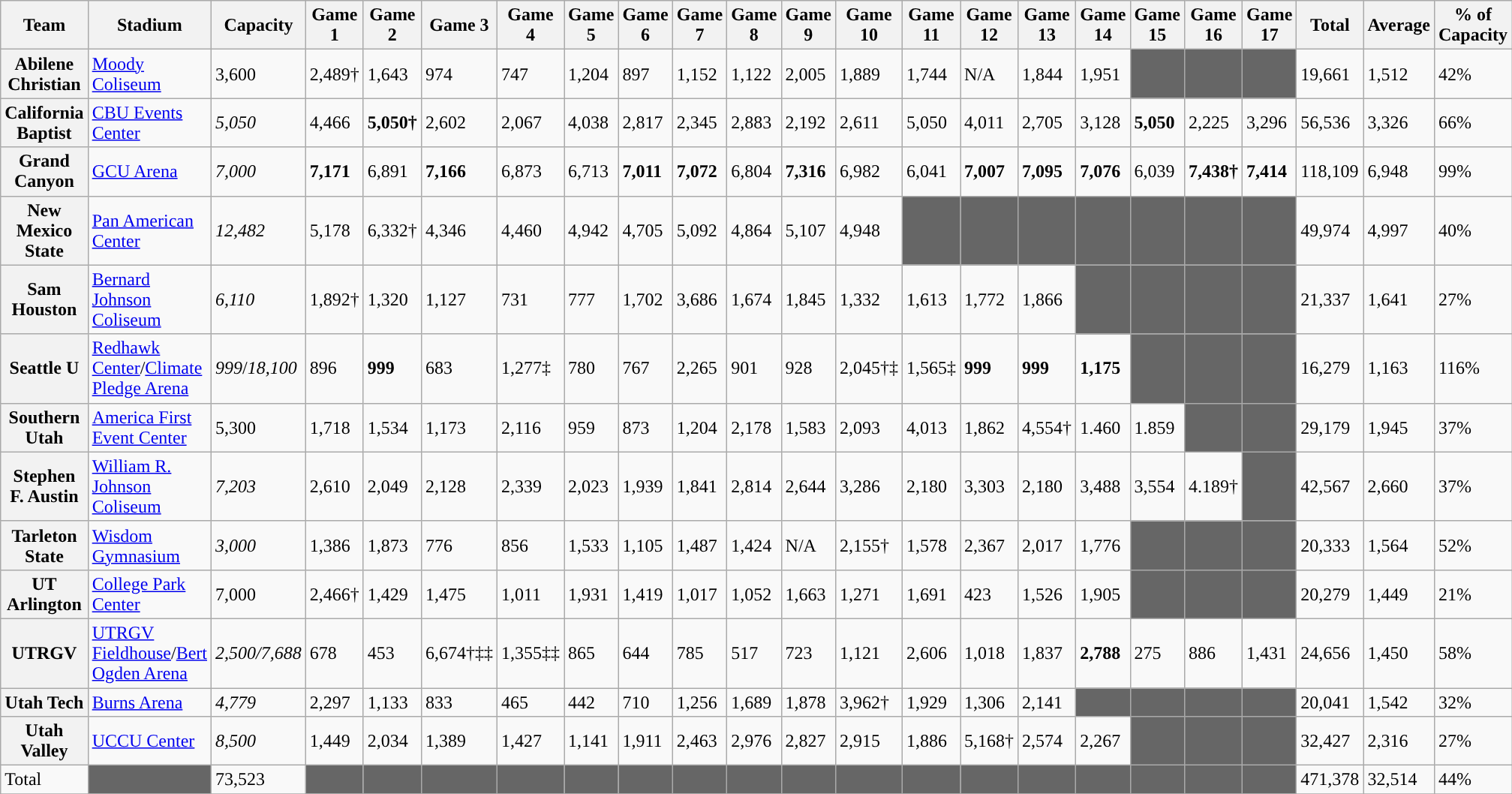<table class="wikitable">
<tr>
<th>Team</th>
<th>Stadium</th>
<th>Capacity</th>
<th>Game 1</th>
<th>Game 2</th>
<th>Game 3</th>
<th>Game 4</th>
<th>Game 5</th>
<th>Game 6</th>
<th>Game 7</th>
<th>Game 8</th>
<th>Game 9</th>
<th>Game 10</th>
<th>Game 11</th>
<th>Game 12</th>
<th>Game 13</th>
<th>Game 14</th>
<th>Game 15</th>
<th>Game 16</th>
<th>Game 17</th>
<th>Total</th>
<th>Average</th>
<th>% of Capacity</th>
</tr>
<tr>
<th style=>Abilene Christian</th>
<td><a href='#'>Moody Coliseum</a></td>
<td>3,600</td>
<td>2,489†</td>
<td>1,643</td>
<td>974</td>
<td>747</td>
<td>1,204</td>
<td>897</td>
<td>1,152</td>
<td>1,122</td>
<td>2,005</td>
<td>1,889</td>
<td>1,744</td>
<td>N/A</td>
<td>1,844</td>
<td>1,951</td>
<td style="background:#666666;"></td>
<td style="background:#666666;"></td>
<td style="background:#666666;"></td>
<td>19,661</td>
<td>1,512</td>
<td>42%</td>
</tr>
<tr>
<th style=>California Baptist</th>
<td><a href='#'>CBU Events Center</a></td>
<td><em>5,050</em></td>
<td>4,466</td>
<td><strong>5,050†</strong></td>
<td>2,602</td>
<td>2,067</td>
<td>4,038</td>
<td>2,817</td>
<td>2,345</td>
<td>2,883</td>
<td>2,192</td>
<td>2,611</td>
<td>5,050</td>
<td>4,011</td>
<td>2,705</td>
<td>3,128</td>
<td><strong>5,050</strong></td>
<td>2,225</td>
<td>3,296</td>
<td>56,536</td>
<td>3,326</td>
<td>66%</td>
</tr>
<tr>
<th style=>Grand Canyon</th>
<td><a href='#'>GCU Arena</a></td>
<td><em>7,000</em></td>
<td><strong>7,171</strong></td>
<td>6,891</td>
<td><strong>7,166</strong></td>
<td>6,873</td>
<td>6,713</td>
<td><strong>7,011</strong></td>
<td><strong>7,072</strong></td>
<td>6,804</td>
<td><strong>7,316</strong></td>
<td>6,982</td>
<td>6,041</td>
<td><strong>7,007</strong></td>
<td><strong>7,095</strong></td>
<td><strong>7,076</strong></td>
<td>6,039</td>
<td><strong>7,438†</strong></td>
<td><strong>7,414</strong></td>
<td>118,109</td>
<td>6,948</td>
<td>99%</td>
</tr>
<tr>
<th style=>New Mexico State</th>
<td><a href='#'>Pan American Center</a></td>
<td><em>12,482</em></td>
<td>5,178</td>
<td>6,332†</td>
<td>4,346</td>
<td>4,460</td>
<td>4,942</td>
<td>4,705</td>
<td>5,092</td>
<td>4,864</td>
<td>5,107</td>
<td>4,948</td>
<td style="background:#666666;"></td>
<td style="background:#666666;"></td>
<td style="background:#666666;"></td>
<td style="background:#666666;"></td>
<td style="background:#666666;"></td>
<td style="background:#666666;"></td>
<td style="background:#666666;"></td>
<td>49,974</td>
<td>4,997</td>
<td>40%</td>
</tr>
<tr>
<th style=>Sam Houston</th>
<td><a href='#'>Bernard Johnson Coliseum</a></td>
<td><em>6,110</em></td>
<td>1,892†</td>
<td>1,320</td>
<td>1,127</td>
<td>731</td>
<td>777</td>
<td>1,702</td>
<td>3,686</td>
<td>1,674</td>
<td>1,845</td>
<td>1,332</td>
<td>1,613</td>
<td>1,772</td>
<td>1,866</td>
<td style="background:#666666;"></td>
<td style="background:#666666;"></td>
<td style="background:#666666;"></td>
<td style="background:#666666;"></td>
<td>21,337</td>
<td>1,641</td>
<td>27%</td>
</tr>
<tr>
<th style=>Seattle U</th>
<td><a href='#'>Redhawk Center</a>/<a href='#'>Climate Pledge Arena</a></td>
<td><em>999</em>/<em>18,100</em></td>
<td>896</td>
<td><strong>999</strong></td>
<td>683</td>
<td>1,277‡</td>
<td>780</td>
<td>767</td>
<td>2,265</td>
<td>901</td>
<td>928</td>
<td>2,045†‡</td>
<td>1,565‡</td>
<td><strong>999</strong></td>
<td><strong>999</strong></td>
<td><strong>1,175</strong></td>
<td style="background:#666666;"></td>
<td style="background:#666666;"></td>
<td style="background:#666666;"></td>
<td>16,279</td>
<td>1,163</td>
<td>116%</td>
</tr>
<tr>
<th>Southern Utah</th>
<td><a href='#'>America First Event Center</a></td>
<td>5,300</td>
<td>1,718</td>
<td>1,534</td>
<td>1,173</td>
<td>2,116</td>
<td>959</td>
<td>873</td>
<td>1,204</td>
<td>2,178</td>
<td>1,583</td>
<td>2,093</td>
<td>4,013</td>
<td>1,862</td>
<td>4,554†</td>
<td>1.460</td>
<td>1.859</td>
<td style="background:#666666;"></td>
<td style="background:#666666;"></td>
<td>29,179</td>
<td>1,945</td>
<td>37%</td>
</tr>
<tr>
<th style=>Stephen F. Austin</th>
<td><a href='#'>William R. Johnson Coliseum</a></td>
<td><em>7,203</em></td>
<td>2,610</td>
<td>2,049</td>
<td>2,128</td>
<td>2,339</td>
<td>2,023</td>
<td>1,939</td>
<td>1,841</td>
<td>2,814</td>
<td>2,644</td>
<td>3,286</td>
<td>2,180</td>
<td>3,303</td>
<td>2,180</td>
<td>3,488</td>
<td>3,554</td>
<td>4.189†</td>
<td style="background:#666666;"></td>
<td>42,567</td>
<td>2,660</td>
<td>37%</td>
</tr>
<tr>
<th style=>Tarleton State</th>
<td><a href='#'>Wisdom Gymnasium</a></td>
<td><em>3,000</em></td>
<td>1,386</td>
<td>1,873</td>
<td>776</td>
<td>856</td>
<td>1,533</td>
<td>1,105</td>
<td>1,487</td>
<td>1,424</td>
<td>N/A</td>
<td>2,155†</td>
<td>1,578</td>
<td>2,367</td>
<td>2,017</td>
<td>1,776</td>
<td style="background:#666666;"></td>
<td style="background:#666666;"></td>
<td style="background:#666666;"></td>
<td>20,333</td>
<td>1,564</td>
<td>52%</td>
</tr>
<tr>
<th>UT Arlington</th>
<td><a href='#'>College Park Center</a></td>
<td>7,000</td>
<td>2,466†</td>
<td>1,429</td>
<td>1,475</td>
<td>1,011</td>
<td>1,931</td>
<td>1,419</td>
<td>1,017</td>
<td>1,052</td>
<td>1,663</td>
<td>1,271</td>
<td>1,691</td>
<td>423</td>
<td>1,526</td>
<td>1,905</td>
<td style="background:#666666;"></td>
<td style="background:#666666;"></td>
<td style="background:#666666;"></td>
<td>20,279</td>
<td>1,449</td>
<td>21%</td>
</tr>
<tr>
<th style=>UTRGV</th>
<td><a href='#'>UTRGV Fieldhouse</a>/<a href='#'>Bert Ogden Arena</a></td>
<td><em>2,500/7,688</em></td>
<td>678</td>
<td>453</td>
<td>6,674†‡‡</td>
<td>1,355‡‡</td>
<td>865</td>
<td>644</td>
<td>785</td>
<td>517</td>
<td>723</td>
<td>1,121</td>
<td>2,606</td>
<td>1,018</td>
<td>1,837</td>
<td><strong>2,788</strong></td>
<td>275</td>
<td>886</td>
<td>1,431</td>
<td>24,656</td>
<td>1,450</td>
<td>58%</td>
</tr>
<tr>
<th>Utah Tech</th>
<td><a href='#'>Burns Arena</a></td>
<td><em>4,779</em></td>
<td>2,297</td>
<td>1,133</td>
<td>833</td>
<td>465</td>
<td>442</td>
<td>710</td>
<td>1,256</td>
<td>1,689</td>
<td>1,878</td>
<td>3,962†</td>
<td>1,929</td>
<td>1,306</td>
<td>2,141</td>
<td style="background:#666666;"></td>
<td style="background:#666666;"></td>
<td style="background:#666666;"></td>
<td style="background:#666666;"></td>
<td>20,041</td>
<td>1,542</td>
<td>32%</td>
</tr>
<tr>
<th style=>Utah Valley</th>
<td><a href='#'>UCCU Center</a></td>
<td><em>8,500</em></td>
<td>1,449</td>
<td>2,034</td>
<td>1,389</td>
<td>1,427</td>
<td>1,141</td>
<td>1,911</td>
<td>2,463</td>
<td>2,976</td>
<td>2,827</td>
<td>2,915</td>
<td>1,886</td>
<td>5,168†</td>
<td>2,574</td>
<td>2,267</td>
<td style="background:#666666;"></td>
<td style="background:#666666;"></td>
<td style="background:#666666;"></td>
<td>32,427</td>
<td>2,316</td>
<td>27%</td>
</tr>
<tr>
<td>Total</td>
<td style="background:#666666;"></td>
<td>73,523</td>
<td style="background:#666666;"></td>
<td style="background:#666666;"></td>
<td style="background:#666666;"></td>
<td style="background:#666666;"></td>
<td style="background:#666666;"></td>
<td style="background:#666666;"></td>
<td style="background:#666666;"></td>
<td style="background:#666666;"></td>
<td style="background:#666666;"></td>
<td style="background:#666666;"></td>
<td style="background:#666666;"></td>
<td style="background:#666666;"></td>
<td style="background:#666666;"></td>
<td style="background:#666666;"></td>
<td style="background:#666666;"></td>
<td style="background:#666666;"></td>
<td style="background:#666666;"></td>
<td>471,378</td>
<td>32,514</td>
<td>44%</td>
</tr>
<tr>
</tr>
</table>
